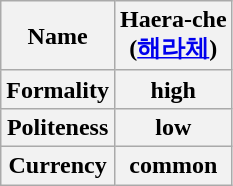<table class="wikitable">
<tr>
<th>Name</th>
<th>Haera-che<br>(<a href='#'>해라체</a>)</th>
</tr>
<tr>
<th>Formality</th>
<th>high</th>
</tr>
<tr>
<th>Politeness</th>
<th>low</th>
</tr>
<tr>
<th>Currency</th>
<th>common</th>
</tr>
</table>
